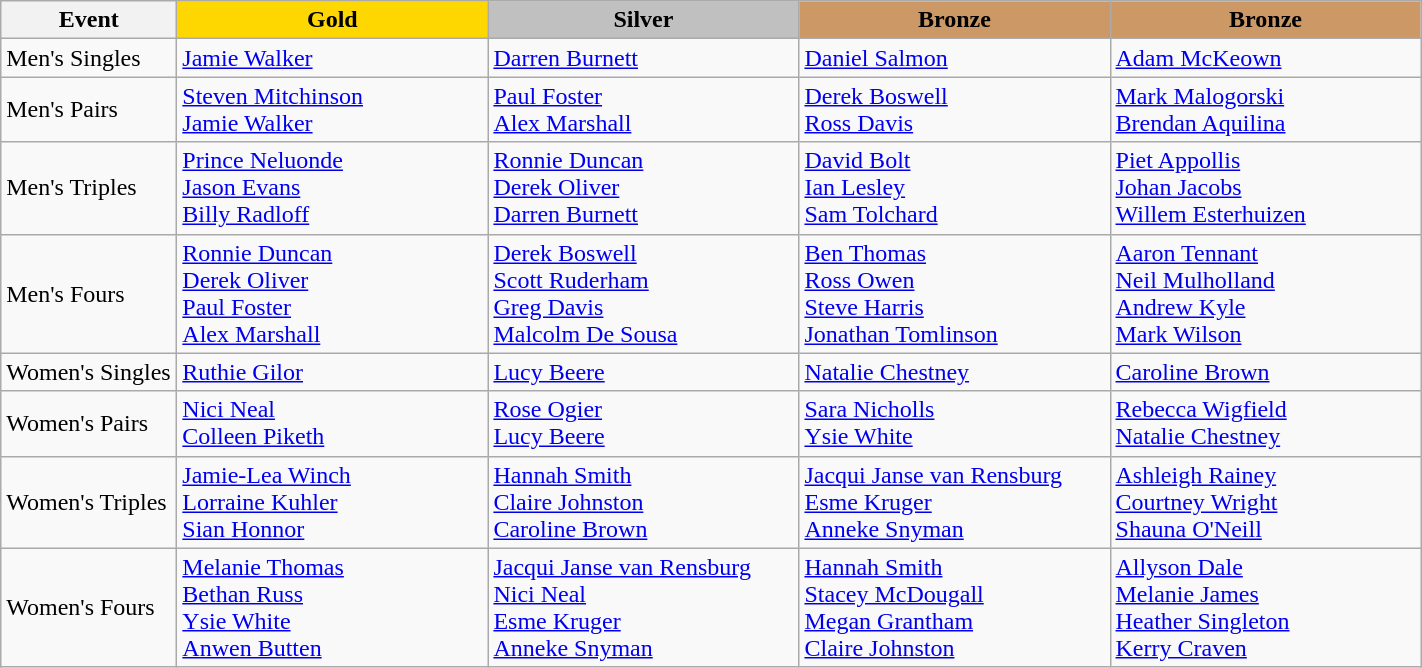<table class="wikitable" style="font-size: 100%">
<tr>
<th width=110>Event</th>
<th width=200 style="background-color: gold;">Gold</th>
<th width=200 style="background-color: silver;">Silver</th>
<th width=200 style="background-color: #cc9966;">Bronze</th>
<th width=200 style="background-color: #cc9966;">Bronze</th>
</tr>
<tr>
<td>Men's Singles</td>
<td> <a href='#'>Jamie Walker</a></td>
<td> <a href='#'>Darren Burnett</a></td>
<td> <a href='#'>Daniel Salmon</a></td>
<td> <a href='#'>Adam McKeown</a></td>
</tr>
<tr>
<td>Men's Pairs</td>
<td> <a href='#'>Steven Mitchinson</a><br><a href='#'>Jamie Walker</a></td>
<td> <a href='#'>Paul Foster</a> <br><a href='#'>Alex Marshall</a></td>
<td> <a href='#'>Derek Boswell</a><br><a href='#'>Ross Davis</a></td>
<td> <a href='#'>Mark Malogorski</a><br><a href='#'>Brendan Aquilina</a></td>
</tr>
<tr>
<td>Men's Triples</td>
<td> <a href='#'>Prince Neluonde</a><br><a href='#'>Jason Evans</a><br><a href='#'>Billy Radloff</a></td>
<td> <a href='#'>Ronnie Duncan</a><br><a href='#'>Derek Oliver</a><br><a href='#'>Darren Burnett</a></td>
<td> <a href='#'>David Bolt</a><br><a href='#'>Ian Lesley</a><br><a href='#'>Sam Tolchard</a></td>
<td> <a href='#'>Piet Appollis</a><br><a href='#'>Johan Jacobs</a><br><a href='#'>Willem Esterhuizen</a></td>
</tr>
<tr>
<td>Men's Fours</td>
<td><a href='#'>Ronnie Duncan</a><br><a href='#'>Derek Oliver</a><br><a href='#'>Paul Foster</a><br><a href='#'>Alex Marshall</a></td>
<td> <a href='#'>Derek Boswell</a><br> <a href='#'>Scott Ruderham</a><br><a href='#'>Greg Davis</a><br><a href='#'>Malcolm De Sousa</a></td>
<td> <a href='#'>Ben Thomas</a><br><a href='#'>Ross Owen</a><br><a href='#'>Steve Harris</a><br><a href='#'>Jonathan Tomlinson</a></td>
<td> <a href='#'>Aaron Tennant</a><br><a href='#'>Neil Mulholland</a><br><a href='#'>Andrew Kyle</a><br><a href='#'>Mark Wilson</a></td>
</tr>
<tr>
<td>Women's Singles</td>
<td> <a href='#'>Ruthie Gilor</a></td>
<td> <a href='#'>Lucy Beere</a></td>
<td> <a href='#'>Natalie Chestney</a></td>
<td> <a href='#'>Caroline Brown</a></td>
</tr>
<tr>
<td>Women's Pairs</td>
<td> <a href='#'>Nici Neal</a><br><a href='#'>Colleen Piketh</a></td>
<td> <a href='#'>Rose Ogier</a><br><a href='#'>Lucy Beere</a></td>
<td> <a href='#'>Sara Nicholls</a> <br><a href='#'>Ysie White</a></td>
<td> <a href='#'>Rebecca Wigfield</a><br><a href='#'>Natalie Chestney</a></td>
</tr>
<tr>
<td>Women's Triples</td>
<td> <a href='#'>Jamie-Lea Winch</a> <br><a href='#'>Lorraine Kuhler</a> <br><a href='#'>Sian Honnor</a></td>
<td> <a href='#'>Hannah Smith</a><br><a href='#'>Claire Johnston</a> <br><a href='#'>Caroline Brown</a></td>
<td> <a href='#'>Jacqui Janse van Rensburg</a><br><a href='#'>Esme Kruger</a> <br><a href='#'>Anneke Snyman</a></td>
<td> <a href='#'>Ashleigh Rainey</a><br><a href='#'>Courtney Wright</a><br><a href='#'>Shauna O'Neill</a></td>
</tr>
<tr>
<td>Women's Fours</td>
<td> <a href='#'>Melanie Thomas</a><br><a href='#'>Bethan Russ</a> <br><a href='#'>Ysie White</a><br><a href='#'>Anwen Butten</a></td>
<td> <a href='#'>Jacqui Janse van Rensburg</a><br><a href='#'>Nici Neal</a><br><a href='#'>Esme Kruger</a><br><a href='#'>Anneke Snyman</a></td>
<td> <a href='#'>Hannah Smith</a><br><a href='#'>Stacey McDougall</a><br><a href='#'>Megan Grantham</a><br><a href='#'>Claire Johnston</a></td>
<td> <a href='#'>Allyson Dale</a><br><a href='#'>Melanie James</a><br><a href='#'>Heather Singleton</a><br><a href='#'>Kerry Craven</a></td>
</tr>
</table>
